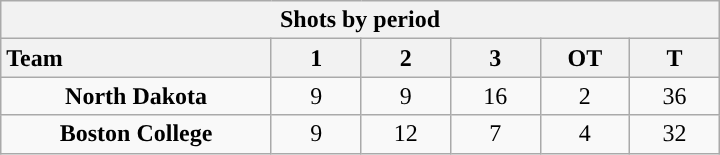<table class="wikitable" style="width:30em; text-align:right;">
<tr>
<th colspan=6>Shots by period</th>
</tr>
<tr>
<th style="width:10em; text-align:left;">Team</th>
<th style="width:3em;">1</th>
<th style="width:3em;">2</th>
<th style="width:3em;">3</th>
<th style="width:3em;">OT</th>
<th style="width:3em;">T</th>
</tr>
<tr>
<td align=center><strong>North Dakota</strong></td>
<td align=center>9</td>
<td align=center>9</td>
<td align=center>16</td>
<td align=center>2</td>
<td align=center>36</td>
</tr>
<tr>
<td align=center><strong>Boston College</strong></td>
<td align=center>9</td>
<td align=center>12</td>
<td align=center>7</td>
<td align=center>4</td>
<td align=center>32</td>
</tr>
</table>
